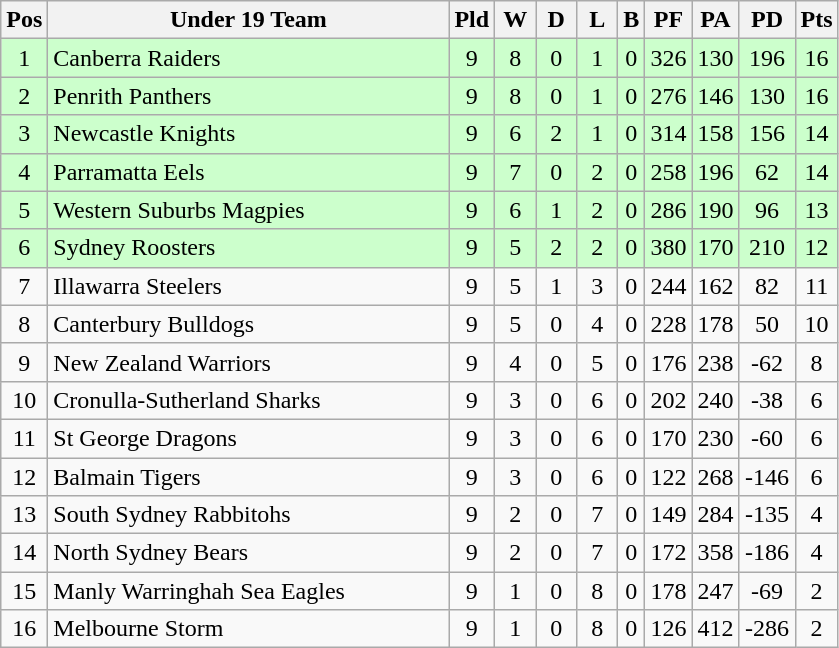<table class="wikitable" style="text-align:center">
<tr>
<th width=20 abbr="Position">Pos</th>
<th width=260>Under 19 Team</th>
<th width=20 abbr="Played">Pld</th>
<th width=20 abbr="Won">W</th>
<th width=20 abbr="Drawn">D</th>
<th width=20 abbr="Lost">L</th>
<th withd=20 abbr="Byes">B</th>
<th width=20 abbr="Points For">PF</th>
<th width=20 abbr="Points Against">PA</th>
<th width=30 abbr="Points Difference">PD</th>
<th width=20 abbr="Points">Pts</th>
</tr>
<tr style="background: #ccffcc;">
<td>1</td>
<td align=left> Canberra Raiders</td>
<td>9</td>
<td>8</td>
<td>0</td>
<td>1</td>
<td>0</td>
<td>326</td>
<td>130</td>
<td>196</td>
<td>16</td>
</tr>
<tr style="background: #ccffcc;">
<td>2</td>
<td align=left> Penrith Panthers</td>
<td>9</td>
<td>8</td>
<td>0</td>
<td>1</td>
<td>0</td>
<td>276</td>
<td>146</td>
<td>130</td>
<td>16</td>
</tr>
<tr style="background: #ccffcc;">
<td>3</td>
<td align=left> Newcastle Knights</td>
<td>9</td>
<td>6</td>
<td>2</td>
<td>1</td>
<td>0</td>
<td>314</td>
<td>158</td>
<td>156</td>
<td>14</td>
</tr>
<tr style="background: #ccffcc;">
<td>4</td>
<td align=left> Parramatta Eels</td>
<td>9</td>
<td>7</td>
<td>0</td>
<td>2</td>
<td>0</td>
<td>258</td>
<td>196</td>
<td>62</td>
<td>14</td>
</tr>
<tr style="background: #ccffcc;">
<td>5</td>
<td align=left> Western Suburbs Magpies</td>
<td>9</td>
<td>6</td>
<td>1</td>
<td>2</td>
<td>0</td>
<td>286</td>
<td>190</td>
<td>96</td>
<td>13</td>
</tr>
<tr style="background: #ccffcc;">
<td>6</td>
<td align=left> Sydney Roosters</td>
<td>9</td>
<td>5</td>
<td>2</td>
<td>2</td>
<td>0</td>
<td>380</td>
<td>170</td>
<td>210</td>
<td>12</td>
</tr>
<tr>
<td>7</td>
<td align=left> Illawarra Steelers</td>
<td>9</td>
<td>5</td>
<td>1</td>
<td>3</td>
<td>0</td>
<td>244</td>
<td>162</td>
<td>82</td>
<td>11</td>
</tr>
<tr>
<td>8</td>
<td align=left> Canterbury Bulldogs</td>
<td>9</td>
<td>5</td>
<td>0</td>
<td>4</td>
<td>0</td>
<td>228</td>
<td>178</td>
<td>50</td>
<td>10</td>
</tr>
<tr>
<td>9</td>
<td align=left> New Zealand Warriors</td>
<td>9</td>
<td>4</td>
<td>0</td>
<td>5</td>
<td>0</td>
<td>176</td>
<td>238</td>
<td>-62</td>
<td>8</td>
</tr>
<tr>
<td>10</td>
<td align=left> Cronulla-Sutherland Sharks</td>
<td>9</td>
<td>3</td>
<td>0</td>
<td>6</td>
<td>0</td>
<td>202</td>
<td>240</td>
<td>-38</td>
<td>6</td>
</tr>
<tr>
<td>11</td>
<td align=left> St George Dragons</td>
<td>9</td>
<td>3</td>
<td>0</td>
<td>6</td>
<td>0</td>
<td>170</td>
<td>230</td>
<td>-60</td>
<td>6</td>
</tr>
<tr>
<td>12</td>
<td align=left> Balmain Tigers</td>
<td>9</td>
<td>3</td>
<td>0</td>
<td>6</td>
<td>0</td>
<td>122</td>
<td>268</td>
<td>-146</td>
<td>6</td>
</tr>
<tr>
<td>13</td>
<td align=left> South Sydney Rabbitohs</td>
<td>9</td>
<td>2</td>
<td>0</td>
<td>7</td>
<td>0</td>
<td>149</td>
<td>284</td>
<td>-135</td>
<td>4</td>
</tr>
<tr>
<td>14</td>
<td align=left> North Sydney Bears</td>
<td>9</td>
<td>2</td>
<td>0</td>
<td>7</td>
<td>0</td>
<td>172</td>
<td>358</td>
<td>-186</td>
<td>4</td>
</tr>
<tr>
<td>15</td>
<td align=left> Manly Warringhah Sea Eagles</td>
<td>9</td>
<td>1</td>
<td>0</td>
<td>8</td>
<td>0</td>
<td>178</td>
<td>247</td>
<td>-69</td>
<td>2</td>
</tr>
<tr>
<td>16</td>
<td align=left> Melbourne Storm</td>
<td>9</td>
<td>1</td>
<td>0</td>
<td>8</td>
<td>0</td>
<td>126</td>
<td>412</td>
<td>-286</td>
<td>2</td>
</tr>
</table>
